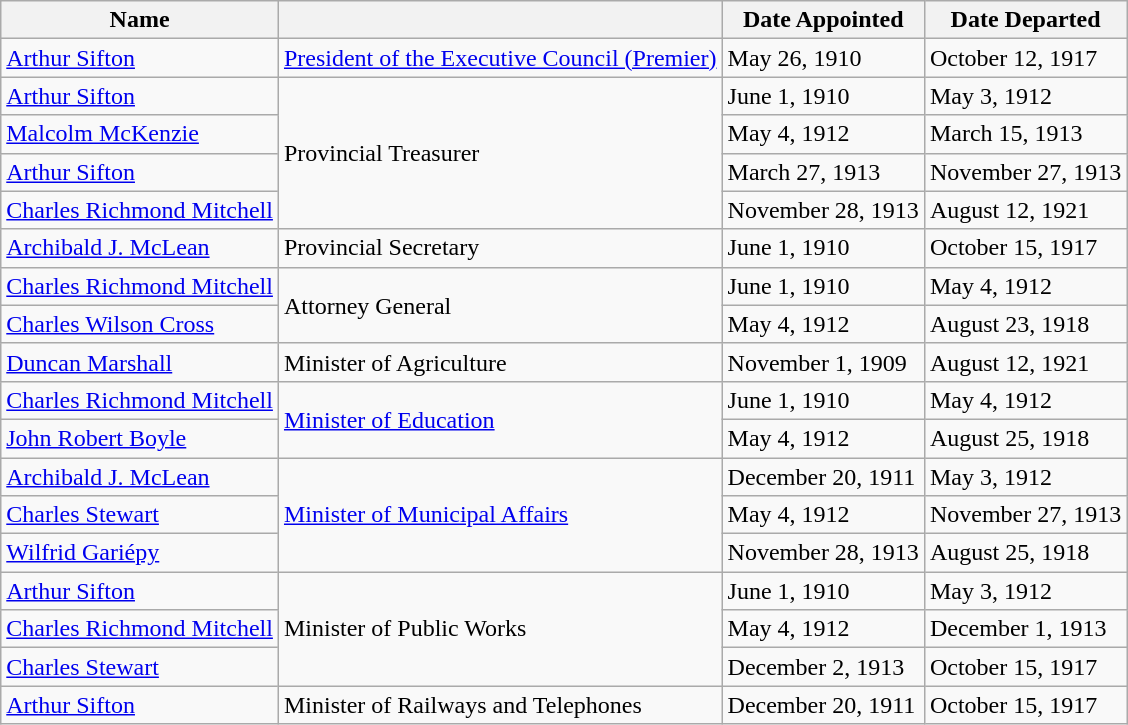<table class="wikitable sortable" style="text-align:left;">
<tr>
<th>Name</th>
<th></th>
<th>Date Appointed</th>
<th>Date Departed</th>
</tr>
<tr>
<td><a href='#'>Arthur Sifton</a></td>
<td><a href='#'>President of the Executive Council (Premier)</a></td>
<td>May 26, 1910</td>
<td>October 12, 1917</td>
</tr>
<tr>
<td><a href='#'>Arthur Sifton</a></td>
<td rowspan="4">Provincial Treasurer</td>
<td>June 1, 1910</td>
<td>May 3, 1912</td>
</tr>
<tr>
<td><a href='#'>Malcolm McKenzie</a></td>
<td>May 4, 1912</td>
<td>March 15, 1913</td>
</tr>
<tr>
<td><a href='#'>Arthur Sifton</a></td>
<td>March 27, 1913</td>
<td>November 27, 1913</td>
</tr>
<tr>
<td><a href='#'>Charles Richmond Mitchell</a></td>
<td>November 28, 1913</td>
<td>August 12, 1921</td>
</tr>
<tr>
<td><a href='#'>Archibald J. McLean</a></td>
<td>Provincial Secretary</td>
<td>June 1, 1910</td>
<td>October 15, 1917</td>
</tr>
<tr>
<td><a href='#'>Charles Richmond Mitchell</a></td>
<td rowspan="2">Attorney General</td>
<td>June 1, 1910</td>
<td>May 4, 1912</td>
</tr>
<tr>
<td><a href='#'>Charles Wilson Cross</a></td>
<td>May 4, 1912</td>
<td>August 23, 1918</td>
</tr>
<tr>
<td><a href='#'>Duncan Marshall</a></td>
<td>Minister of Agriculture</td>
<td>November 1, 1909</td>
<td>August 12, 1921</td>
</tr>
<tr>
<td><a href='#'>Charles Richmond Mitchell</a></td>
<td rowspan="2"><a href='#'>Minister of Education</a></td>
<td>June 1, 1910</td>
<td>May 4, 1912</td>
</tr>
<tr>
<td><a href='#'>John Robert Boyle</a></td>
<td>May 4, 1912</td>
<td>August 25, 1918</td>
</tr>
<tr>
<td><a href='#'>Archibald J. McLean</a></td>
<td rowspan="3"><a href='#'>Minister of Municipal Affairs</a></td>
<td>December 20, 1911</td>
<td>May 3, 1912</td>
</tr>
<tr>
<td><a href='#'>Charles Stewart</a></td>
<td>May 4, 1912</td>
<td>November 27, 1913</td>
</tr>
<tr>
<td><a href='#'>Wilfrid Gariépy</a></td>
<td>November 28, 1913</td>
<td>August 25, 1918</td>
</tr>
<tr>
<td><a href='#'>Arthur Sifton</a></td>
<td rowspan="3">Minister of Public Works</td>
<td>June 1, 1910</td>
<td>May 3, 1912</td>
</tr>
<tr>
<td><a href='#'>Charles Richmond Mitchell</a></td>
<td>May 4, 1912</td>
<td>December 1, 1913</td>
</tr>
<tr>
<td><a href='#'>Charles Stewart</a></td>
<td>December 2, 1913</td>
<td>October 15, 1917</td>
</tr>
<tr>
<td><a href='#'>Arthur Sifton</a></td>
<td>Minister of Railways and Telephones</td>
<td>December 20, 1911</td>
<td>October 15, 1917</td>
</tr>
</table>
